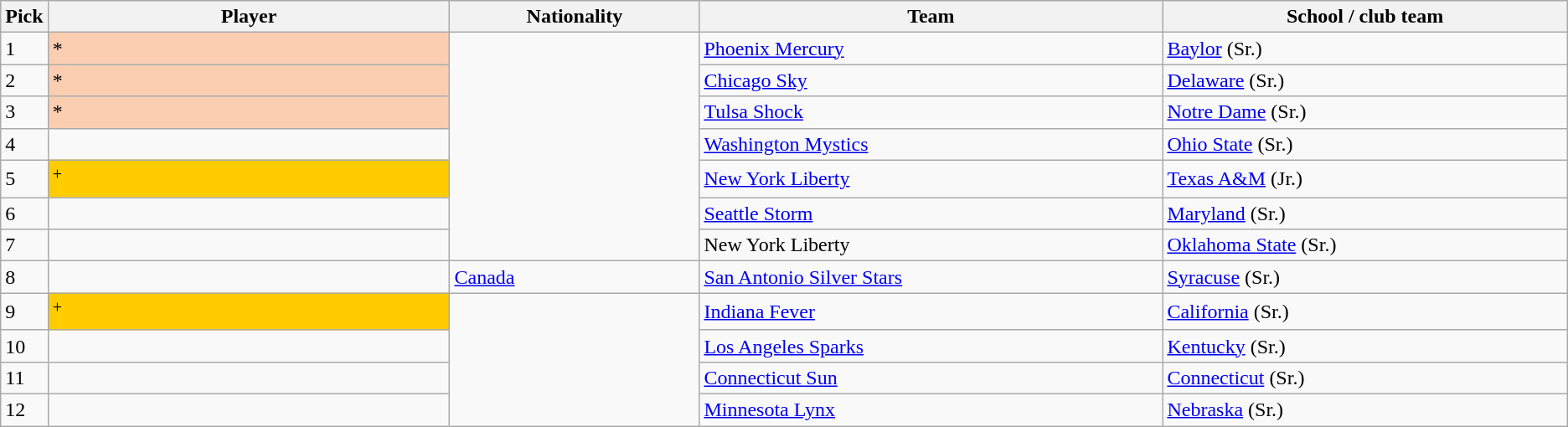<table class="wikitable sortable">
<tr>
<th width=30>Pick</th>
<th width=333>Player</th>
<th width=200>Nationality</th>
<th width=383>Team</th>
<th width=333>School / club team</th>
</tr>
<tr>
<td>1</td>
<td style="background-color:#FBCEB1"> *</td>
<td rowspan=7></td>
<td><a href='#'>Phoenix Mercury</a></td>
<td><a href='#'>Baylor</a> (Sr.)</td>
</tr>
<tr>
<td>2</td>
<td style="background-color:#FBCEB1"><strong></strong> *</td>
<td><a href='#'>Chicago Sky</a></td>
<td><a href='#'>Delaware</a> (Sr.)</td>
</tr>
<tr>
<td>3</td>
<td style="background-color:#FBCEB1"> *</td>
<td><a href='#'>Tulsa Shock</a></td>
<td><a href='#'>Notre Dame</a> (Sr.)</td>
</tr>
<tr>
<td>4</td>
<td></td>
<td><a href='#'>Washington Mystics</a></td>
<td><a href='#'>Ohio State</a> (Sr.)</td>
</tr>
<tr>
<td>5</td>
<td style="background-color:#FFCC00"> <sup>+</sup></td>
<td><a href='#'>New York Liberty</a></td>
<td><a href='#'>Texas A&M</a> (Jr.)</td>
</tr>
<tr>
<td>6</td>
<td></td>
<td><a href='#'>Seattle Storm</a></td>
<td><a href='#'>Maryland</a> (Sr.)</td>
</tr>
<tr>
<td>7</td>
<td></td>
<td>New York Liberty </td>
<td><a href='#'>Oklahoma State</a> (Sr.)</td>
</tr>
<tr>
<td>8</td>
<td></td>
<td> <a href='#'>Canada</a></td>
<td><a href='#'>San Antonio Silver Stars</a></td>
<td><a href='#'>Syracuse</a> (Sr.)</td>
</tr>
<tr>
<td>9</td>
<td style="background-color:#FFCC00"> <sup>+</sup></td>
<td rowspan=4></td>
<td><a href='#'>Indiana Fever</a></td>
<td><a href='#'>California</a> (Sr.)</td>
</tr>
<tr>
<td>10</td>
<td></td>
<td><a href='#'>Los Angeles Sparks</a></td>
<td><a href='#'>Kentucky</a> (Sr.)</td>
</tr>
<tr>
<td>11</td>
<td></td>
<td><a href='#'>Connecticut Sun</a></td>
<td><a href='#'>Connecticut</a> (Sr.)</td>
</tr>
<tr>
<td>12</td>
<td></td>
<td><a href='#'>Minnesota Lynx</a></td>
<td><a href='#'>Nebraska</a> (Sr.)</td>
</tr>
</table>
